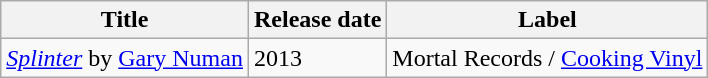<table class="wikitable">
<tr>
<th>Title</th>
<th>Release date</th>
<th>Label</th>
</tr>
<tr>
<td><em><a href='#'>Splinter</a></em> by <a href='#'>Gary Numan</a></td>
<td>2013</td>
<td>Mortal Records / <a href='#'>Cooking Vinyl</a></td>
</tr>
</table>
